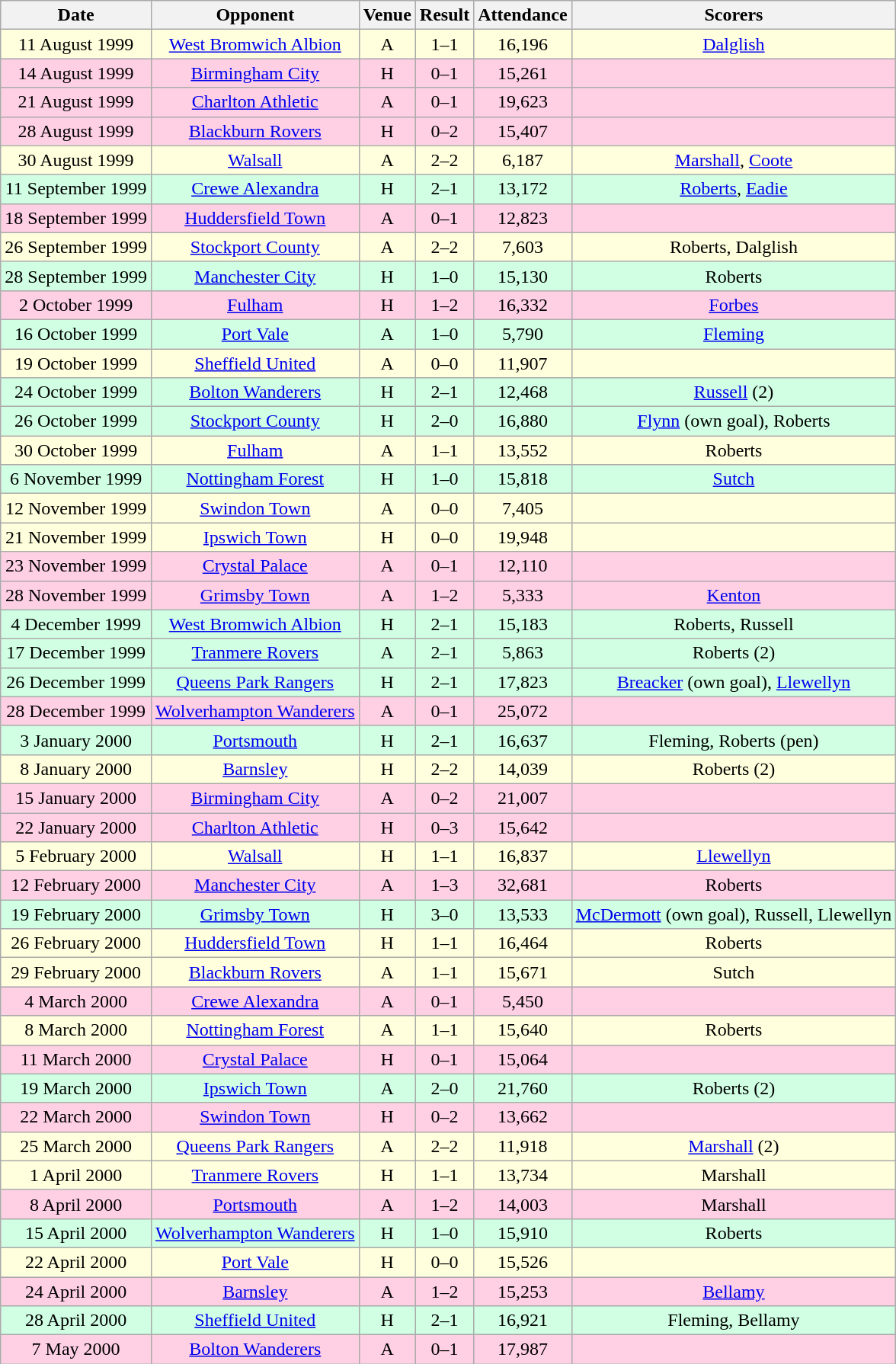<table class="wikitable sortable" style="font-size:100%; text-align:center">
<tr>
<th>Date</th>
<th>Opponent</th>
<th>Venue</th>
<th>Result</th>
<th>Attendance</th>
<th>Scorers</th>
</tr>
<tr style="background-color: #ffffdd;">
<td>11 August 1999</td>
<td><a href='#'>West Bromwich Albion</a></td>
<td>A</td>
<td>1–1</td>
<td>16,196</td>
<td><a href='#'>Dalglish</a></td>
</tr>
<tr style="background-color: #ffd0e3;">
<td>14 August 1999</td>
<td><a href='#'>Birmingham City</a></td>
<td>H</td>
<td>0–1</td>
<td>15,261</td>
<td></td>
</tr>
<tr style="background-color: #ffd0e3;">
<td>21 August 1999</td>
<td><a href='#'>Charlton Athletic</a></td>
<td>A</td>
<td>0–1</td>
<td>19,623</td>
<td></td>
</tr>
<tr style="background-color: #ffd0e3;">
<td>28 August 1999</td>
<td><a href='#'>Blackburn Rovers</a></td>
<td>H</td>
<td>0–2</td>
<td>15,407</td>
<td></td>
</tr>
<tr style="background-color: #ffffdd;">
<td>30 August 1999</td>
<td><a href='#'>Walsall</a></td>
<td>A</td>
<td>2–2</td>
<td>6,187</td>
<td><a href='#'>Marshall</a>, <a href='#'>Coote</a></td>
</tr>
<tr style="background-color: #d0ffe3;">
<td>11 September 1999</td>
<td><a href='#'>Crewe Alexandra</a></td>
<td>H</td>
<td>2–1</td>
<td>13,172</td>
<td><a href='#'>Roberts</a>, <a href='#'>Eadie</a></td>
</tr>
<tr style="background-color: #ffd0e3;">
<td>18 September 1999</td>
<td><a href='#'>Huddersfield Town</a></td>
<td>A</td>
<td>0–1</td>
<td>12,823</td>
<td></td>
</tr>
<tr style="background-color: #ffffdd;">
<td>26 September 1999</td>
<td><a href='#'>Stockport County</a></td>
<td>A</td>
<td>2–2</td>
<td>7,603</td>
<td>Roberts, Dalglish</td>
</tr>
<tr style="background-color: #d0ffe3;">
<td>28 September 1999</td>
<td><a href='#'>Manchester City</a></td>
<td>H</td>
<td>1–0</td>
<td>15,130</td>
<td>Roberts</td>
</tr>
<tr style="background-color: #ffd0e3;">
<td>2 October 1999</td>
<td><a href='#'>Fulham</a></td>
<td>H</td>
<td>1–2</td>
<td>16,332</td>
<td><a href='#'>Forbes</a></td>
</tr>
<tr style="background-color: #d0ffe3;">
<td>16 October 1999</td>
<td><a href='#'>Port Vale</a></td>
<td>A</td>
<td>1–0</td>
<td>5,790</td>
<td><a href='#'>Fleming</a></td>
</tr>
<tr style="background-color: #ffffdd;">
<td>19 October 1999</td>
<td><a href='#'>Sheffield United</a></td>
<td>A</td>
<td>0–0</td>
<td>11,907</td>
<td></td>
</tr>
<tr style="background-color: #d0ffe3;">
<td>24 October 1999</td>
<td><a href='#'>Bolton Wanderers</a></td>
<td>H</td>
<td>2–1</td>
<td>12,468</td>
<td><a href='#'>Russell</a> (2)</td>
</tr>
<tr style="background-color: #d0ffe3;">
<td>26 October 1999</td>
<td><a href='#'>Stockport County</a></td>
<td>H</td>
<td>2–0</td>
<td>16,880</td>
<td><a href='#'>Flynn</a> (own goal), Roberts</td>
</tr>
<tr style="background-color: #ffffdd;">
<td>30 October 1999</td>
<td><a href='#'>Fulham</a></td>
<td>A</td>
<td>1–1</td>
<td>13,552</td>
<td>Roberts</td>
</tr>
<tr style="background-color: #d0ffe3;">
<td>6 November 1999</td>
<td><a href='#'>Nottingham Forest</a></td>
<td>H</td>
<td>1–0</td>
<td>15,818</td>
<td><a href='#'>Sutch</a></td>
</tr>
<tr style="background-color: #ffffdd;">
<td>12 November 1999</td>
<td><a href='#'>Swindon Town</a></td>
<td>A</td>
<td>0–0</td>
<td>7,405</td>
<td></td>
</tr>
<tr style="background-color: #ffffdd;">
<td>21 November 1999</td>
<td><a href='#'>Ipswich Town</a></td>
<td>H</td>
<td>0–0</td>
<td>19,948</td>
<td></td>
</tr>
<tr style="background-color: #ffd0e3;">
<td>23 November 1999</td>
<td><a href='#'>Crystal Palace</a></td>
<td>A</td>
<td>0–1</td>
<td>12,110</td>
<td></td>
</tr>
<tr style="background-color: #ffd0e3;">
<td>28 November 1999</td>
<td><a href='#'>Grimsby Town</a></td>
<td>A</td>
<td>1–2</td>
<td>5,333</td>
<td><a href='#'>Kenton</a></td>
</tr>
<tr style="background-color: #d0ffe3;">
<td>4 December 1999</td>
<td><a href='#'>West Bromwich Albion</a></td>
<td>H</td>
<td>2–1</td>
<td>15,183</td>
<td>Roberts, Russell</td>
</tr>
<tr style="background-color: #d0ffe3;">
<td>17 December 1999</td>
<td><a href='#'>Tranmere Rovers</a></td>
<td>A</td>
<td>2–1</td>
<td>5,863</td>
<td>Roberts (2)</td>
</tr>
<tr style="background-color: #d0ffe3;">
<td>26 December 1999</td>
<td><a href='#'>Queens Park Rangers</a></td>
<td>H</td>
<td>2–1</td>
<td>17,823</td>
<td><a href='#'>Breacker</a> (own goal), <a href='#'>Llewellyn</a></td>
</tr>
<tr style="background-color: #ffd0e3;">
<td>28 December 1999</td>
<td><a href='#'>Wolverhampton Wanderers</a></td>
<td>A</td>
<td>0–1</td>
<td>25,072</td>
<td></td>
</tr>
<tr style="background-color: #d0ffe3;">
<td>3 January 2000</td>
<td><a href='#'>Portsmouth</a></td>
<td>H</td>
<td>2–1</td>
<td>16,637</td>
<td>Fleming, Roberts (pen)</td>
</tr>
<tr style="background-color: #ffffdd;">
<td>8 January 2000</td>
<td><a href='#'>Barnsley</a></td>
<td>H</td>
<td>2–2</td>
<td>14,039</td>
<td>Roberts (2)</td>
</tr>
<tr style="background-color: #ffd0e3;">
<td>15 January 2000</td>
<td><a href='#'>Birmingham City</a></td>
<td>A</td>
<td>0–2</td>
<td>21,007</td>
<td></td>
</tr>
<tr style="background-color: #ffd0e3;">
<td>22 January 2000</td>
<td><a href='#'>Charlton Athletic</a></td>
<td>H</td>
<td>0–3</td>
<td>15,642</td>
<td></td>
</tr>
<tr style="background-color: #ffffdd;">
<td>5 February 2000</td>
<td><a href='#'>Walsall</a></td>
<td>H</td>
<td>1–1</td>
<td>16,837</td>
<td><a href='#'>Llewellyn</a></td>
</tr>
<tr style="background-color: #ffd0e3;">
<td>12 February 2000</td>
<td><a href='#'>Manchester City</a></td>
<td>A</td>
<td>1–3</td>
<td>32,681</td>
<td>Roberts</td>
</tr>
<tr style="background-color: #d0ffe3;">
<td>19 February 2000</td>
<td><a href='#'>Grimsby Town</a></td>
<td>H</td>
<td>3–0</td>
<td>13,533</td>
<td><a href='#'>McDermott</a> (own goal), Russell, Llewellyn</td>
</tr>
<tr style="background-color: #ffffdd;">
<td>26 February 2000</td>
<td><a href='#'>Huddersfield Town</a></td>
<td>H</td>
<td>1–1</td>
<td>16,464</td>
<td>Roberts</td>
</tr>
<tr style="background-color: #ffffdd;">
<td>29 February 2000</td>
<td><a href='#'>Blackburn Rovers</a></td>
<td>A</td>
<td>1–1</td>
<td>15,671</td>
<td>Sutch</td>
</tr>
<tr style="background-color: #ffd0e3;">
<td>4 March 2000</td>
<td><a href='#'>Crewe Alexandra</a></td>
<td>A</td>
<td>0–1</td>
<td>5,450</td>
<td></td>
</tr>
<tr style="background-color: #ffffdd;">
<td>8 March 2000</td>
<td><a href='#'>Nottingham Forest</a></td>
<td>A</td>
<td>1–1</td>
<td>15,640</td>
<td>Roberts</td>
</tr>
<tr style="background-color: #ffd0e3;">
<td>11 March 2000</td>
<td><a href='#'>Crystal Palace</a></td>
<td>H</td>
<td>0–1</td>
<td>15,064</td>
<td></td>
</tr>
<tr style="background-color: #d0ffe3;">
<td>19 March 2000</td>
<td><a href='#'>Ipswich Town</a></td>
<td>A</td>
<td>2–0</td>
<td>21,760</td>
<td>Roberts (2)</td>
</tr>
<tr style="background-color: #ffd0e3;">
<td>22 March 2000</td>
<td><a href='#'>Swindon Town</a></td>
<td>H</td>
<td>0–2</td>
<td>13,662</td>
<td></td>
</tr>
<tr style="background-color: #ffffdd;">
<td>25 March 2000</td>
<td><a href='#'>Queens Park Rangers</a></td>
<td>A</td>
<td>2–2</td>
<td>11,918</td>
<td><a href='#'>Marshall</a> (2)</td>
</tr>
<tr style="background-color: #ffffdd;">
<td>1 April 2000</td>
<td><a href='#'>Tranmere Rovers</a></td>
<td>H</td>
<td>1–1</td>
<td>13,734</td>
<td>Marshall</td>
</tr>
<tr style="background-color: #ffd0e3;">
<td>8 April 2000</td>
<td><a href='#'>Portsmouth</a></td>
<td>A</td>
<td>1–2</td>
<td>14,003</td>
<td>Marshall</td>
</tr>
<tr style="background-color: #d0ffe3;">
<td>15 April 2000</td>
<td><a href='#'>Wolverhampton Wanderers</a></td>
<td>H</td>
<td>1–0</td>
<td>15,910</td>
<td>Roberts</td>
</tr>
<tr style="background-color: #ffffdd;">
<td>22 April 2000</td>
<td><a href='#'>Port Vale</a></td>
<td>H</td>
<td>0–0</td>
<td>15,526</td>
<td></td>
</tr>
<tr style="background-color: #ffd0e3;">
<td>24 April 2000</td>
<td><a href='#'>Barnsley</a></td>
<td>A</td>
<td>1–2</td>
<td>15,253</td>
<td><a href='#'>Bellamy</a></td>
</tr>
<tr style="background-color: #d0ffe3;">
<td>28 April 2000</td>
<td><a href='#'>Sheffield United</a></td>
<td>H</td>
<td>2–1</td>
<td>16,921</td>
<td>Fleming, Bellamy</td>
</tr>
<tr style="background-color: #ffd0e3;">
<td>7 May 2000</td>
<td><a href='#'>Bolton Wanderers</a></td>
<td>A</td>
<td>0–1</td>
<td>17,987</td>
<td></td>
</tr>
</table>
